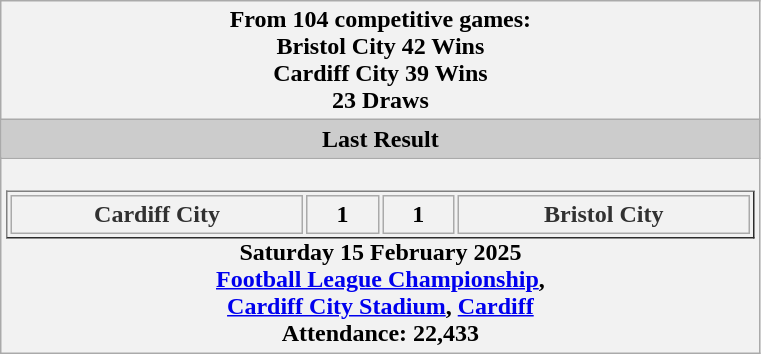<table class="wikitable">
<tr>
<th>From 104 competitive games:<br><span>Bristol City 42 Wins</span> <br>
<span>Cardiff City 39 Wins</span><br>
<span>23 Draws</span></th>
</tr>
<tr>
<th style="background:#ccc;">Last Result</th>
</tr>
<tr>
<th align="centre" style="vertical-align:top;"><br><table border="1" cellpadding="2" style="text-align: center;">
<tr>
<td style="width:140pt;color:#000c;">Cardiff City</td>
<td style="width:30pt;">1</td>
<td style="width:30pt;">1</td>
<td style="width:140pt;color:#000c;">Bristol City</td>
</tr>
</table>
Saturday 15 February 2025<br>
<a href='#'>Football League Championship</a>,<br>
<a href='#'>Cardiff City Stadium</a>, <a href='#'>Cardiff</a><br>
Attendance: 22,433</th>
</tr>
</table>
